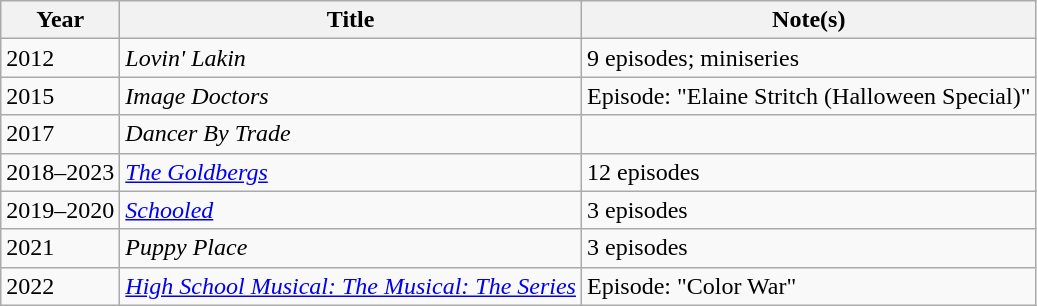<table class="wikitable sortable">
<tr>
<th>Year</th>
<th>Title</th>
<th>Note(s)</th>
</tr>
<tr>
<td>2012</td>
<td><em>Lovin' Lakin</em></td>
<td>9 episodes; miniseries</td>
</tr>
<tr>
<td>2015</td>
<td><em>Image Doctors</em></td>
<td>Episode: "Elaine Stritch (Halloween Special)"</td>
</tr>
<tr>
<td>2017</td>
<td><em>Dancer By Trade</em></td>
<td></td>
</tr>
<tr>
<td>2018–2023</td>
<td><em><a href='#'>The Goldbergs</a></em></td>
<td>12 episodes</td>
</tr>
<tr>
<td>2019–2020</td>
<td><em><a href='#'>Schooled</a></em></td>
<td>3 episodes</td>
</tr>
<tr>
<td>2021</td>
<td><em>Puppy Place</em></td>
<td>3 episodes</td>
</tr>
<tr>
<td>2022</td>
<td><em><a href='#'>High School Musical: The Musical: The Series</a></em></td>
<td>Episode: "Color War"</td>
</tr>
</table>
